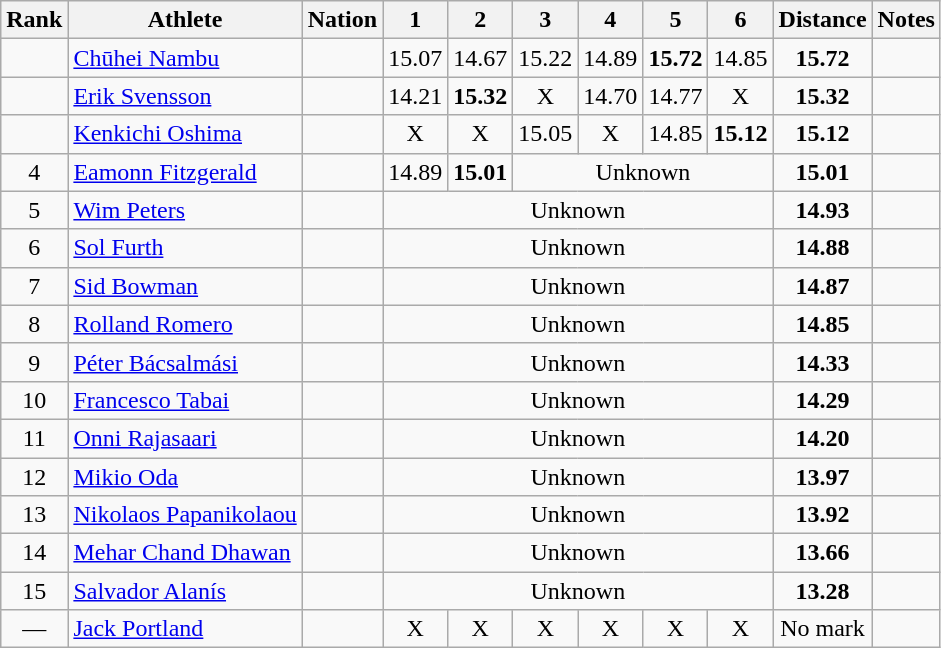<table class="wikitable sortable" style="text-align:center">
<tr>
<th>Rank</th>
<th>Athlete</th>
<th>Nation</th>
<th>1</th>
<th>2</th>
<th>3</th>
<th>4</th>
<th>5</th>
<th>6</th>
<th>Distance</th>
<th>Notes</th>
</tr>
<tr>
<td></td>
<td align=left><a href='#'>Chūhei Nambu</a></td>
<td align=left></td>
<td>15.07</td>
<td>14.67</td>
<td>15.22</td>
<td>14.89</td>
<td><strong>15.72</strong> </td>
<td>14.85</td>
<td><strong>15.72</strong></td>
<td></td>
</tr>
<tr>
<td></td>
<td align=left><a href='#'>Erik Svensson</a></td>
<td align=left></td>
<td>14.21</td>
<td><strong>15.32</strong></td>
<td data-sort-value=1.00>X</td>
<td>14.70</td>
<td>14.77</td>
<td data-sort-value=1.00>X</td>
<td><strong>15.32</strong></td>
<td></td>
</tr>
<tr>
<td></td>
<td align=left><a href='#'>Kenkichi Oshima</a></td>
<td align=left></td>
<td data-sort-value=1.00>X</td>
<td data-sort-value=1.00>X</td>
<td>15.05</td>
<td data-sort-value=1.00>X</td>
<td>14.85</td>
<td><strong>15.12</strong></td>
<td><strong>15.12</strong></td>
<td></td>
</tr>
<tr>
<td>4</td>
<td align=left><a href='#'>Eamonn Fitzgerald</a></td>
<td align=left></td>
<td>14.89</td>
<td><strong>15.01</strong></td>
<td colspan=4 data-sort-value=15.01>Unknown</td>
<td><strong>15.01</strong></td>
<td></td>
</tr>
<tr>
<td>5</td>
<td align=left><a href='#'>Wim Peters</a></td>
<td align=left></td>
<td colspan=6 data-sort-value=14.93>Unknown</td>
<td><strong>14.93</strong></td>
<td></td>
</tr>
<tr>
<td>6</td>
<td align=left><a href='#'>Sol Furth</a></td>
<td align=left></td>
<td colspan=6 data-sort-value=14.88>Unknown</td>
<td><strong>14.88</strong></td>
<td></td>
</tr>
<tr>
<td>7</td>
<td align=left><a href='#'>Sid Bowman</a></td>
<td align=left></td>
<td colspan=6 data-sort-value=14.87>Unknown</td>
<td><strong>14.87</strong></td>
<td></td>
</tr>
<tr>
<td>8</td>
<td align=left><a href='#'>Rolland Romero</a></td>
<td align=left></td>
<td colspan=6 data-sort-value=14.85>Unknown</td>
<td><strong>14.85</strong></td>
<td></td>
</tr>
<tr>
<td>9</td>
<td align=left><a href='#'>Péter Bácsalmási</a></td>
<td align=left></td>
<td colspan=6 data-sort-value=14.33>Unknown</td>
<td><strong>14.33</strong></td>
<td></td>
</tr>
<tr>
<td>10</td>
<td align=left><a href='#'>Francesco Tabai</a></td>
<td align=left></td>
<td colspan=6 data-sort-value=14.29>Unknown</td>
<td><strong>14.29</strong></td>
<td></td>
</tr>
<tr>
<td>11</td>
<td align=left><a href='#'>Onni Rajasaari</a></td>
<td align=left></td>
<td colspan=6 data-sort-value=14.20>Unknown</td>
<td><strong>14.20</strong></td>
<td></td>
</tr>
<tr>
<td>12</td>
<td align=left><a href='#'>Mikio Oda</a></td>
<td align=left></td>
<td colspan=6 data-sort-value=13.97>Unknown</td>
<td><strong>13.97</strong></td>
<td></td>
</tr>
<tr>
<td>13</td>
<td align=left><a href='#'>Nikolaos Papanikolaou</a></td>
<td align=left></td>
<td colspan=6 data-sort-value=13.92>Unknown</td>
<td><strong>13.92</strong></td>
<td></td>
</tr>
<tr>
<td>14</td>
<td align=left><a href='#'>Mehar Chand Dhawan</a></td>
<td align=left></td>
<td colspan=6 data-sort-value=13.66>Unknown</td>
<td><strong>13.66</strong></td>
<td></td>
</tr>
<tr>
<td>15</td>
<td align=left><a href='#'>Salvador Alanís</a></td>
<td align=left></td>
<td colspan=6 data-sort-value=13.28>Unknown</td>
<td><strong>13.28</strong></td>
<td></td>
</tr>
<tr>
<td data-sort-value=16>—</td>
<td align=left><a href='#'>Jack Portland</a></td>
<td align=left></td>
<td data-sort-value=1.00>X</td>
<td data-sort-value=1.00>X</td>
<td data-sort-value=1.00>X</td>
<td data-sort-value=1.00>X</td>
<td data-sort-value=1.00>X</td>
<td data-sort-value=1.00>X</td>
<td data-sort-value=1.00>No mark</td>
<td></td>
</tr>
</table>
